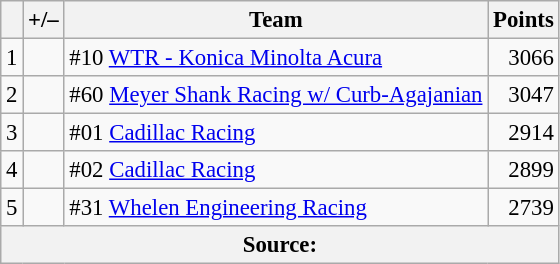<table class="wikitable" style="font-size: 95%;">
<tr>
<th scope="col"></th>
<th scope="col">+/–</th>
<th scope="col">Team</th>
<th scope="col">Points</th>
</tr>
<tr>
<td align=center>1</td>
<td align="left"></td>
<td> #10 <a href='#'>WTR - Konica Minolta Acura</a></td>
<td align=right>3066</td>
</tr>
<tr>
<td align=center>2</td>
<td align="left"></td>
<td> #60 <a href='#'>Meyer Shank Racing w/ Curb-Agajanian</a></td>
<td align=right>3047</td>
</tr>
<tr>
<td align=center>3</td>
<td align="left"></td>
<td> #01 <a href='#'>Cadillac Racing</a></td>
<td align=right>2914</td>
</tr>
<tr>
<td align=center>4</td>
<td align="left"></td>
<td> #02 <a href='#'>Cadillac Racing</a></td>
<td align=right>2899</td>
</tr>
<tr>
<td align=center>5</td>
<td align="left"></td>
<td> #31 <a href='#'>Whelen Engineering Racing</a></td>
<td align=right>2739</td>
</tr>
<tr>
<th colspan=5>Source:</th>
</tr>
</table>
